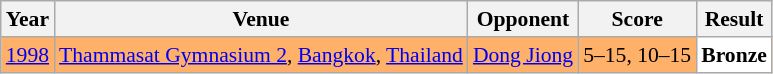<table class="sortable wikitable" style="font-size: 90%;">
<tr>
<th>Year</th>
<th>Venue</th>
<th>Opponent</th>
<th>Score</th>
<th>Result</th>
</tr>
<tr style="background:#FFB069">
<td align="center"><a href='#'>1998</a></td>
<td align="left"><a href='#'>Thammasat Gymnasium 2</a>, <a href='#'>Bangkok</a>, <a href='#'>Thailand</a></td>
<td align="left"> <a href='#'>Dong Jiong</a></td>
<td align="left">5–15, 10–15</td>
<td style="text-align:left; background:white"> <strong>Bronze</strong></td>
</tr>
</table>
